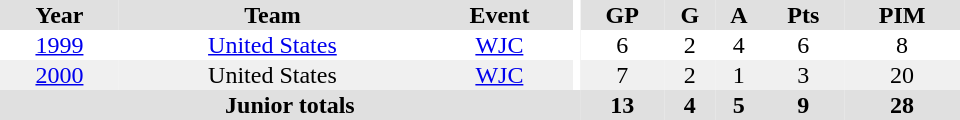<table border="0" cellpadding="1" cellspacing="0" ID="Table3" style="text-align:center; width:40em">
<tr bgcolor="#e0e0e0">
<th>Year</th>
<th>Team</th>
<th>Event</th>
<th rowspan="102" bgcolor="#ffffff"></th>
<th>GP</th>
<th>G</th>
<th>A</th>
<th>Pts</th>
<th>PIM</th>
</tr>
<tr>
<td><a href='#'>1999</a></td>
<td><a href='#'>United States</a></td>
<td><a href='#'>WJC</a></td>
<td>6</td>
<td>2</td>
<td>4</td>
<td>6</td>
<td>8</td>
</tr>
<tr bgcolor="#f0f0f0">
<td><a href='#'>2000</a></td>
<td>United States</td>
<td><a href='#'>WJC</a></td>
<td>7</td>
<td>2</td>
<td>1</td>
<td>3</td>
<td>20</td>
</tr>
<tr bgcolor="#e0e0e0">
<th colspan=4>Junior totals</th>
<th>13</th>
<th>4</th>
<th>5</th>
<th>9</th>
<th>28</th>
</tr>
</table>
